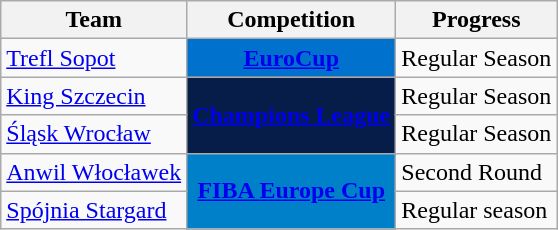<table class="wikitable sortable">
<tr>
<th>Team</th>
<th>Competition</th>
<th>Progress</th>
</tr>
<tr>
<td><a href='#'>Trefl Sopot</a></td>
<td rowspan="1" style="background-color:#0072CE;color:white;text-align:center"><strong><a href='#'><span>EuroCup</span></a></strong></td>
<td>Regular Season</td>
</tr>
<tr>
<td><a href='#'>King Szczecin</a></td>
<td rowspan="2" style="background-color:#071D49;color:#D0D3D4;text-align:center"><strong><a href='#'><span>Champions League</span></a></strong></td>
<td>Regular Season</td>
</tr>
<tr>
<td><a href='#'>Śląsk Wrocław</a></td>
<td>Regular Season</td>
</tr>
<tr>
<td><a href='#'>Anwil Włocławek</a></td>
<td rowspan="2" style="background-color:#0080C8;color:#D0D3D4;text-align:center"><strong><a href='#'><span>FIBA Europe Cup</span></a></strong></td>
<td>Second Round</td>
</tr>
<tr>
<td><a href='#'>Spójnia Stargard</a></td>
<td>Regular season</td>
</tr>
</table>
